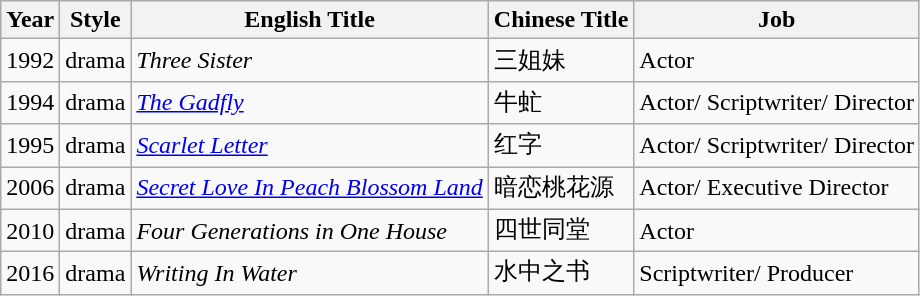<table class="wikitable">
<tr>
<th>Year</th>
<th>Style</th>
<th>English Title</th>
<th>Chinese Title</th>
<th>Job</th>
</tr>
<tr>
<td>1992</td>
<td>drama</td>
<td><em>Three Sister</em></td>
<td>三姐妹</td>
<td>Actor</td>
</tr>
<tr>
<td>1994</td>
<td>drama</td>
<td><em><a href='#'>The Gadfly</a></em></td>
<td>牛虻</td>
<td>Actor/ Scriptwriter/ Director</td>
</tr>
<tr>
<td>1995</td>
<td>drama</td>
<td><em><a href='#'>Scarlet Letter</a></em></td>
<td>红字</td>
<td>Actor/ Scriptwriter/ Director</td>
</tr>
<tr>
<td>2006</td>
<td>drama</td>
<td><em><a href='#'>Secret Love In Peach Blossom Land</a></em></td>
<td>暗恋桃花源</td>
<td>Actor/ Executive Director</td>
</tr>
<tr>
<td>2010</td>
<td>drama</td>
<td><em>Four Generations in One House</em></td>
<td>四世同堂</td>
<td>Actor</td>
</tr>
<tr>
<td>2016</td>
<td>drama</td>
<td><em>Writing In Water</em></td>
<td>水中之书</td>
<td>Scriptwriter/ Producer</td>
</tr>
</table>
